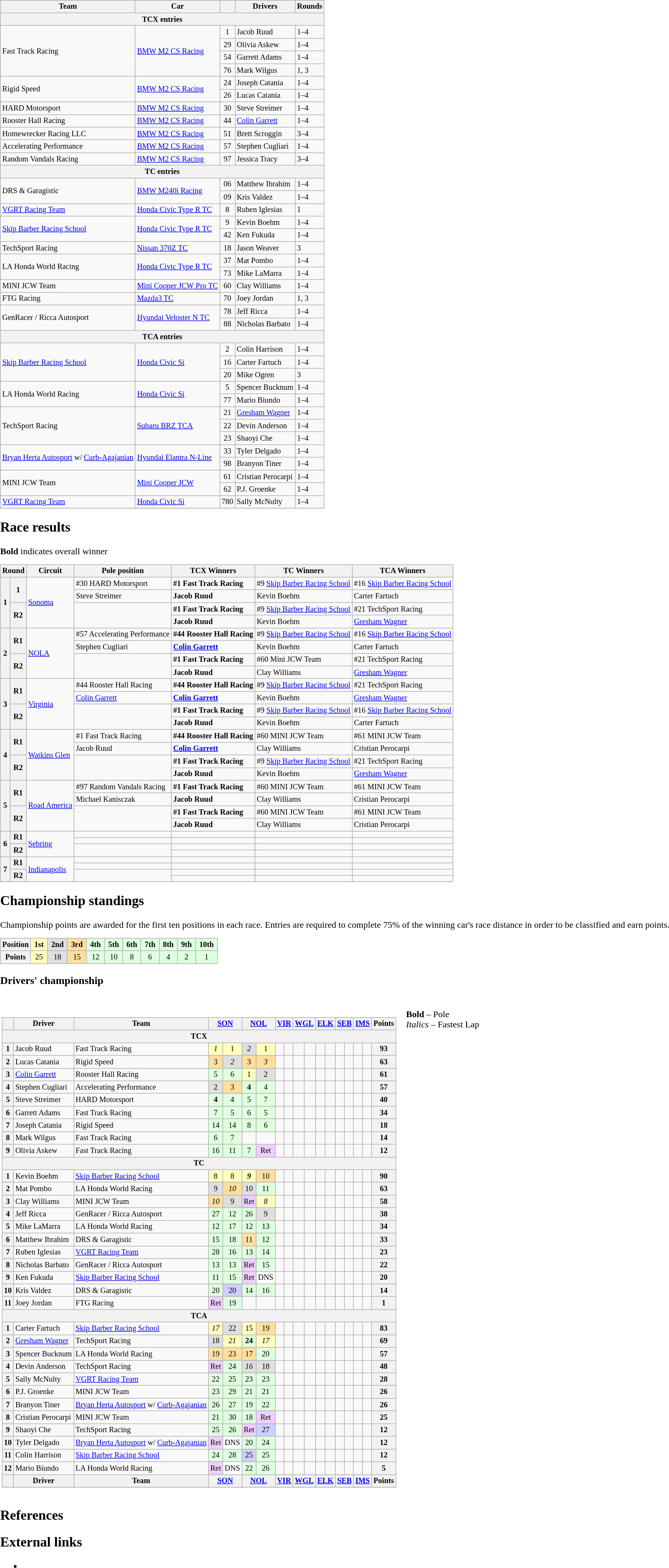<table>
<tr>
<td><br><table class="wikitable" style="font-size:85%;">
<tr>
<th>Team</th>
<th>Car</th>
<th></th>
<th>Drivers</th>
<th>Rounds</th>
</tr>
<tr>
<th colspan="5">TCX entries</th>
</tr>
<tr>
<td rowspan=4> Fast Track Racing</td>
<td rowspan=4><a href='#'>BMW M2 CS Racing</a></td>
<td align="center">1</td>
<td> Jacob Ruud</td>
<td>1–4</td>
</tr>
<tr>
<td align="center">29</td>
<td> Olivia Askew</td>
<td>1–4</td>
</tr>
<tr>
<td align="center">54</td>
<td> Garrett Adams</td>
<td>1–4</td>
</tr>
<tr>
<td align="center">76</td>
<td> Mark Wilgus</td>
<td>1, 3</td>
</tr>
<tr>
<td rowspan=2> Rigid Speed</td>
<td rowspan=2><a href='#'>BMW M2 CS Racing</a></td>
<td align="center">24</td>
<td> Joseph Catania</td>
<td>1–4</td>
</tr>
<tr>
<td align="center">26</td>
<td> Lucas Catania</td>
<td>1–4</td>
</tr>
<tr>
<td> HARD Motorsport</td>
<td><a href='#'>BMW M2 CS Racing</a></td>
<td align="center">30</td>
<td> Steve Streimer</td>
<td>1–4</td>
</tr>
<tr>
<td> Rooster Hall Racing</td>
<td><a href='#'>BMW M2 CS Racing</a></td>
<td align="center">44</td>
<td> <a href='#'>Colin Garrett</a></td>
<td>1–4</td>
</tr>
<tr>
<td> Homewrecker Racing LLC</td>
<td><a href='#'>BMW M2 CS Racing</a></td>
<td align="center">51</td>
<td> Brett Scroggin</td>
<td>3–4</td>
</tr>
<tr>
<td> Accelerating Performance</td>
<td><a href='#'>BMW M2 CS Racing</a></td>
<td align="center">57</td>
<td> Stephen Cugliari</td>
<td>1–4</td>
</tr>
<tr>
<td> Random Vandals Racing</td>
<td><a href='#'>BMW M2 CS Racing</a></td>
<td align="center">97</td>
<td> Jessica Tracy</td>
<td>3–4</td>
</tr>
<tr>
<th colspan="5">TC entries</th>
</tr>
<tr>
<td rowspan=2> DRS & Garagistic</td>
<td rowspan=2><a href='#'>BMW M240i Racing</a></td>
<td align="center">06</td>
<td> Matthew Ibrahim</td>
<td>1–4</td>
</tr>
<tr>
<td align="center">09</td>
<td> Kris Valdez</td>
<td>1–4</td>
</tr>
<tr>
<td> <a href='#'>VGRT Racing Team</a></td>
<td><a href='#'>Honda Civic Type R TC</a></td>
<td align="center">8</td>
<td> Ruben Iglesias</td>
<td>1</td>
</tr>
<tr>
<td rowspan=2> <a href='#'>Skip Barber Racing School</a></td>
<td rowspan=2><a href='#'>Honda Civic Type R TC</a></td>
<td align="center">9</td>
<td> Kevin Boehm</td>
<td>1–4</td>
</tr>
<tr>
<td align="center">42</td>
<td> Ken Fukuda</td>
<td>1–4</td>
</tr>
<tr>
<td> TechSport Racing</td>
<td><a href='#'>Nissan 370Z TC</a></td>
<td align="center">18</td>
<td> Jason Weaver</td>
<td>3</td>
</tr>
<tr>
<td rowspan=2> LA Honda World Racing</td>
<td rowspan=2><a href='#'>Honda Civic Type R TC</a></td>
<td align="center">37</td>
<td> Mat Pombo</td>
<td>1–4</td>
</tr>
<tr>
<td align="center">73</td>
<td> Mike LaMarra</td>
<td>1–4</td>
</tr>
<tr>
<td> MINI JCW Team</td>
<td><a href='#'>Mini Cooper JCW Pro TC</a></td>
<td align="center">60</td>
<td> Clay Williams</td>
<td>1–4</td>
</tr>
<tr>
<td> FTG Racing</td>
<td><a href='#'>Mazda3 TC</a></td>
<td align="center">70</td>
<td> Joey Jordan</td>
<td>1, 3</td>
</tr>
<tr>
<td rowspan=2> GenRacer / Ricca Autosport</td>
<td rowspan=2><a href='#'>Hyundai Veloster N TC</a></td>
<td align="center">78</td>
<td> Jeff Ricca</td>
<td>1–4</td>
</tr>
<tr>
<td align="center">88</td>
<td> Nicholas Barbato</td>
<td>1–4</td>
</tr>
<tr>
<th colspan="5">TCA entries</th>
</tr>
<tr>
<td rowspan=3> <a href='#'>Skip Barber Racing School</a></td>
<td rowspan=3><a href='#'>Honda Civic Si</a></td>
<td align="center">2</td>
<td> Colin Harrison</td>
<td>1–4</td>
</tr>
<tr>
<td align="center">16</td>
<td> Carter Fartuch</td>
<td>1–4</td>
</tr>
<tr>
<td align="center">20</td>
<td> Mike Ogren</td>
<td>3</td>
</tr>
<tr>
<td rowspan=2> LA Honda World Racing</td>
<td rowspan=2><a href='#'>Honda Civic Si</a></td>
<td align="center">5</td>
<td> Spencer Bucknum</td>
<td>1–4</td>
</tr>
<tr>
<td align="center">77</td>
<td> Mario Biundo</td>
<td>1–4</td>
</tr>
<tr>
<td rowspan=3> TechSport Racing</td>
<td rowspan=3><a href='#'>Subaru BRZ TCA</a></td>
<td align="center">21</td>
<td> <a href='#'>Gresham Wagner</a></td>
<td>1–4</td>
</tr>
<tr>
<td align="center">22</td>
<td> Devin Anderson</td>
<td>1–4</td>
</tr>
<tr>
<td align="center">23</td>
<td> Shaoyi Che</td>
<td>1–4</td>
</tr>
<tr>
<td rowspan=2> <a href='#'>Bryan Herta Autosport</a> w/ <a href='#'>Curb-Agajanian</a></td>
<td rowspan=2><a href='#'>Hyundai Elantra N-Line</a></td>
<td align="center">33</td>
<td> Tyler Delgado</td>
<td>1–4</td>
</tr>
<tr>
<td align="center">98</td>
<td> Branyon Tiner</td>
<td>1–4</td>
</tr>
<tr>
<td rowspan=2> MINI JCW Team</td>
<td rowspan=2><a href='#'>Mini Cooper JCW</a></td>
<td align="center">61</td>
<td> Cristian Perocarpi</td>
<td>1–4</td>
</tr>
<tr>
<td align="center">62</td>
<td> P.J. Groenke</td>
<td>1–4</td>
</tr>
<tr>
<td> <a href='#'>VGRT Racing Team</a></td>
<td><a href='#'>Honda Civic Si</a></td>
<td align="center">780</td>
<td> Sally McNulty</td>
<td>1–4</td>
</tr>
<tr>
</tr>
</table>
<h2>Race results</h2><strong>Bold</strong> indicates overall winner<table class="wikitable" style="font-size:85%;">
<tr>
<th colspan=2>Round</th>
<th>Circuit</th>
<th>Pole position</th>
<th>TCX Winners</th>
<th>TC Winners</th>
<th>TCA Winners</th>
</tr>
<tr>
<th rowspan=4>1</th>
<th rowspan=2>1</th>
<td rowspan=4> <a href='#'>Sonoma</a></td>
<td> #30 HARD Motorsport</td>
<td><strong> #1 Fast Track Racing</strong></td>
<td> #9 <a href='#'>Skip Barber Racing School</a></td>
<td> #16 <a href='#'>Skip Barber Racing School</a></td>
</tr>
<tr>
<td> Steve Streimer</td>
<td><strong> Jacob Ruud</strong></td>
<td> Kevin Boehm</td>
<td> Carter Fartuch</td>
</tr>
<tr>
<th rowspan=2>R2</th>
<td rowspan=2></td>
<td><strong> #1 Fast Track Racing</strong></td>
<td> #9 <a href='#'>Skip Barber Racing School</a></td>
<td> #21 TechSport Racing</td>
</tr>
<tr>
<td><strong> Jacob Ruud</strong></td>
<td> Kevin Boehm</td>
<td> <a href='#'>Gresham Wagner</a></td>
</tr>
<tr>
<th rowspan=4>2</th>
<th rowspan=2>R1</th>
<td rowspan=4> <a href='#'>NOLA</a></td>
<td> #57 Accelerating Performance</td>
<td><strong> #44 Rooster Hall Racing</strong></td>
<td> #9 <a href='#'>Skip Barber Racing School</a></td>
<td> #16 <a href='#'>Skip Barber Racing School</a></td>
</tr>
<tr>
<td> Stephen Cugliari</td>
<td><strong> <a href='#'>Colin Garrett</a></strong></td>
<td> Kevin Boehm</td>
<td> Carter Fartuch</td>
</tr>
<tr>
<th rowspan=2>R2</th>
<td rowspan=2></td>
<td><strong> #1 Fast Track Racing</strong></td>
<td> #60 Mini JCW Team</td>
<td> #21 TechSport Racing</td>
</tr>
<tr>
<td><strong> Jacob Ruud</strong></td>
<td> Clay Williams</td>
<td> <a href='#'>Gresham Wagner</a></td>
</tr>
<tr>
<th rowspan=4>3</th>
<th rowspan=2>R1</th>
<td rowspan=4> <a href='#'>Virginia</a></td>
<td> #44 Rooster Hall Racing</td>
<td><strong> #44 Rooster Hall Racing</strong></td>
<td> #9 <a href='#'>Skip Barber Racing School</a></td>
<td> #21 TechSport Racing</td>
</tr>
<tr>
<td> <a href='#'>Colin Garrett</a></td>
<td><strong> <a href='#'>Colin Garrett</a></strong></td>
<td> Kevin Boehm</td>
<td> <a href='#'>Gresham Wagner</a></td>
</tr>
<tr>
<th rowspan=2>R2</th>
<td rowspan=2></td>
<td><strong> #1 Fast Track Racing</strong></td>
<td> #9 <a href='#'>Skip Barber Racing School</a></td>
<td> #16 <a href='#'>Skip Barber Racing School</a></td>
</tr>
<tr>
<td><strong> Jacob Ruud</strong></td>
<td> Kevin Boehm</td>
<td> Carter Fartuch</td>
</tr>
<tr>
<th rowspan=4>4</th>
<th rowspan=2>R1</th>
<td rowspan=4> <a href='#'>Watkins Glen</a></td>
<td> #1 Fast Track Racing</td>
<td><strong> #44 Rooster Hall Racing</strong></td>
<td> #60 MINI JCW Team</td>
<td> #61 MINI JCW Team</td>
</tr>
<tr>
<td> Jacob Ruud</td>
<td><strong> <a href='#'>Colin Garrett</a></strong></td>
<td> Clay Williams</td>
<td> Cristian Perocarpi</td>
</tr>
<tr>
<th rowspan=2>R2</th>
<td rowspan=2></td>
<td><strong> #1 Fast Track Racing</strong></td>
<td> #9 <a href='#'>Skip Barber Racing School</a></td>
<td> #21 TechSport Racing</td>
</tr>
<tr>
<td><strong> Jacob Ruud</strong></td>
<td> Kevin Boehm</td>
<td> <a href='#'>Gresham Wagner</a></td>
</tr>
<tr>
<th rowspan=4>5</th>
<th rowspan=2>R1</th>
<td rowspan=4> <a href='#'>Road America</a></td>
<td> #97 Random Vandals Racing</td>
<td><strong> #1 Fast Track Racing</strong></td>
<td> #60 MINI JCW Team</td>
<td> #61 MINI JCW Team</td>
</tr>
<tr>
<td> Michael Kanisczak</td>
<td><strong> Jacob Ruud</strong></td>
<td> Clay Williams</td>
<td> Cristian Perocarpi</td>
</tr>
<tr>
<th rowspan=2>R2</th>
<td rowspan=2></td>
<td><strong> #1 Fast Track Racing</strong></td>
<td> #60 MINI JCW Team</td>
<td> #61 MINI JCW Team</td>
</tr>
<tr>
<td><strong> Jacob Ruud</strong></td>
<td> Clay Williams</td>
<td> Cristian Perocarpi</td>
</tr>
<tr>
<th rowspan=4>6</th>
<th rowspan=2>R1</th>
<td rowspan=4> <a href='#'>Sebring</a></td>
<td></td>
<td></td>
<td></td>
<td></td>
</tr>
<tr>
<td></td>
<td></td>
<td></td>
<td></td>
</tr>
<tr>
<th rowspan=2>R2</th>
<td rowspan=2></td>
<td></td>
<td></td>
<td></td>
</tr>
<tr>
<td></td>
<td></td>
<td></td>
</tr>
<tr>
<th rowspan=4>7</th>
<th rowspan=2>R1</th>
<td rowspan=4> <a href='#'>Indianapolis</a></td>
<td></td>
<td></td>
<td></td>
<td></td>
</tr>
<tr>
<td></td>
<td></td>
<td></td>
<td></td>
</tr>
<tr>
<th rowspan=2>R2</th>
<td rowspan=2></td>
<td></td>
<td></td>
<td></td>
</tr>
<tr>
<td></td>
<td></td>
<td></td>
</tr>
<tr>
</tr>
</table>
<h2>Championship standings</h2>Championship points are awarded for the first ten positions in each race. Entries are required to complete 75% of the winning car's race distance in order to be classified and earn points.<table class="wikitable" style="font-size:85%; text-align:center">
<tr>
<th>Position</th>
<td style="background:#FFFFBF;"> <strong>1st</strong> </td>
<td style="background:#DFDFDF;"> <strong>2nd</strong> </td>
<td style="background:#FFDF9F;"> <strong>3rd</strong> </td>
<td style="background:#DFFFDF;"> <strong>4th</strong> </td>
<td style="background:#DFFFDF;"> <strong>5th</strong> </td>
<td style="background:#DFFFDF;"> <strong>6th</strong> </td>
<td style="background:#DFFFDF;"> <strong>7th</strong> </td>
<td style="background:#DFFFDF;"> <strong>8th</strong> </td>
<td style="background:#DFFFDF;"> <strong>9th</strong> </td>
<td style="background:#DFFFDF;"> <strong>10th</strong> </td>
</tr>
<tr>
<th>Points</th>
<td style="background:#FFFFBF;">25</td>
<td style="background:#DFDFDF;">18</td>
<td style="background:#FFDF9F;">15</td>
<td style="background:#DFFFDF;">12</td>
<td style="background:#DFFFDF;">10</td>
<td style="background:#DFFFDF;">8</td>
<td style="background:#DFFFDF;">6</td>
<td style="background:#DFFFDF;">4</td>
<td style="background:#DFFFDF;">2</td>
<td style="background:#DFFFDF;">1</td>
</tr>
</table>
<h3>Drivers' championship</h3><table>
<tr>
<td><br><table class="wikitable" style="font-size:85%; text-align:center;">
<tr>
<th></th>
<th>Driver</th>
<th>Team</th>
<th colspan=2><a href='#'>SON</a><br></th>
<th colspan=2><a href='#'>NOL</a><br></th>
<th colspan=2><a href='#'>VIR</a><br></th>
<th colspan=2><a href='#'>WGL</a><br></th>
<th colspan=2><a href='#'>ELK</a><br></th>
<th colspan=2><a href='#'>SEB</a><br></th>
<th colspan=2><a href='#'>IMS</a><br></th>
<th>Points</th>
</tr>
<tr>
<th colspan=18>TCX</th>
</tr>
<tr>
<th>1</th>
<td align=left> Jacob Ruud</td>
<td align=left> Fast Track Racing</td>
<td style="background:#ffffbf;"><em>1</em></td>
<td style="background:#ffffbf;">1</td>
<td style="background:#dfdfdf;"><em>2</em></td>
<td style="background:#ffffbf;">1</td>
<td></td>
<td></td>
<td></td>
<td></td>
<td></td>
<td></td>
<td></td>
<td></td>
<td></td>
<td></td>
<th>93</th>
</tr>
<tr>
<th>2</th>
<td align=left> Lucas Catania</td>
<td align=left> Rigid Speed</td>
<td style="background:#ffdf9f;">3</td>
<td style="background:#dfdfdf;"><em>2</em></td>
<td style="background:#ffdf9f;">3</td>
<td style="background:#ffdf9f;"><em>3</em></td>
<td></td>
<td></td>
<td></td>
<td></td>
<td></td>
<td></td>
<td></td>
<td></td>
<td></td>
<td></td>
<th>63</th>
</tr>
<tr>
<th>3</th>
<td align=left> <a href='#'>Colin Garrett</a></td>
<td align=left> Rooster Hall Racing</td>
<td style="background:#dfffdf;">5</td>
<td style="background:#dfffdf;">6</td>
<td style="background:#ffffbf;">1</td>
<td style="background:#dfdfdf;">2</td>
<td></td>
<td></td>
<td></td>
<td></td>
<td></td>
<td></td>
<td></td>
<td></td>
<td></td>
<td></td>
<th>61</th>
</tr>
<tr>
<th>4</th>
<td align=left> Stephen Cugliari</td>
<td align=left> Accelerating Performance</td>
<td style="background:#dfdfdf;">2</td>
<td style="background:#ffdf9f;">3</td>
<td style="background:#dfffdf;"><strong>4</strong></td>
<td style="background:#dfffdf;">4</td>
<td></td>
<td></td>
<td></td>
<td></td>
<td></td>
<td></td>
<td></td>
<td></td>
<td></td>
<td></td>
<th>57</th>
</tr>
<tr>
<th>5</th>
<td align=left> Steve Streimer</td>
<td align=left> HARD Motorsport</td>
<td style="background:#dfffdf;"><strong>4</strong></td>
<td style="background:#dfffdf;">4</td>
<td style="background:#dfffdf;">5</td>
<td style="background:#dfffdf;">7</td>
<td></td>
<td></td>
<td></td>
<td></td>
<td></td>
<td></td>
<td></td>
<td></td>
<td></td>
<td></td>
<th>40</th>
</tr>
<tr>
<th>6</th>
<td align=left> Garrett Adams</td>
<td align=left> Fast Track Racing</td>
<td style="background:#dfffdf;">7</td>
<td style="background:#dfffdf;">5</td>
<td style="background:#dfffdf;">6</td>
<td style="background:#dfffdf;">5</td>
<td></td>
<td></td>
<td></td>
<td></td>
<td></td>
<td></td>
<td></td>
<td></td>
<td></td>
<td></td>
<th>34</th>
</tr>
<tr>
<th>7</th>
<td align=left> Joseph Catania</td>
<td align=left> Rigid Speed</td>
<td style="background:#dfffdf;">14</td>
<td style="background:#dfffdf;">14</td>
<td style="background:#dfffdf;">8</td>
<td style="background:#dfffdf;">6</td>
<td></td>
<td></td>
<td></td>
<td></td>
<td></td>
<td></td>
<td></td>
<td></td>
<td></td>
<td></td>
<th>18</th>
</tr>
<tr>
<th>8</th>
<td align=left> Mark Wilgus</td>
<td align=left> Fast Track Racing</td>
<td style="background:#dfffdf;">6</td>
<td style="background:#dfffdf;">7</td>
<td></td>
<td></td>
<td></td>
<td></td>
<td></td>
<td></td>
<td></td>
<td></td>
<td></td>
<td></td>
<td></td>
<td></td>
<th>14</th>
</tr>
<tr>
<th>9</th>
<td align=left> Olivia Askew</td>
<td align=left> Fast Track Racing</td>
<td style="background:#dfffdf;">16</td>
<td style="background:#dfffdf;">11</td>
<td style="background:#dfffdf;">7</td>
<td style="background:#efcfff;">Ret</td>
<td></td>
<td></td>
<td></td>
<td></td>
<td></td>
<td></td>
<td></td>
<td></td>
<td></td>
<td></td>
<th>12</th>
</tr>
<tr>
<th colspan=18>TC</th>
</tr>
<tr>
<th>1</th>
<td align=left> Kevin Boehm</td>
<td align=left> <a href='#'>Skip Barber Racing School</a></td>
<td style="background:#ffffbf;">8</td>
<td style="background:#ffffbf;">8</td>
<td style="background:#ffffbf;"><strong><em>9</em></strong></td>
<td style="background:#ffdf9f;">10</td>
<td></td>
<td></td>
<td></td>
<td></td>
<td></td>
<td></td>
<td></td>
<td></td>
<td></td>
<td></td>
<th>90</th>
</tr>
<tr>
<th>2</th>
<td align=left> Mat Pombo</td>
<td align=left> LA Honda World Racing</td>
<td style="background:#dfdfdf;">9</td>
<td style="background:#ffdf9f;"><em>10</em></td>
<td style="background:#dfdfdf;">10</td>
<td style="background:#dfffdf;">11</td>
<td></td>
<td></td>
<td></td>
<td></td>
<td></td>
<td></td>
<td></td>
<td></td>
<td></td>
<td></td>
<th>63</th>
</tr>
<tr>
<th>3</th>
<td align=left> Clay Williams</td>
<td align=left> MINI JCW Team</td>
<td style="background:#ffdf9f;"><em>10</em></td>
<td style="background:#dfdfdf;">9</td>
<td style="background:#efcfff;">Ret</td>
<td style="background:#ffffbf;"><em>8</em></td>
<td></td>
<td></td>
<td></td>
<td></td>
<td></td>
<td></td>
<td></td>
<td></td>
<td></td>
<td></td>
<th>58</th>
</tr>
<tr>
<th>4</th>
<td align=left> Jeff Ricca</td>
<td align=left> GenRacer / Ricca Autosport</td>
<td style="background:#dfffdf;">27</td>
<td style="background:#dfffdf;">12</td>
<td style="background:#dfffdf;">26</td>
<td style="background:#dfdfdf;">9</td>
<td></td>
<td></td>
<td></td>
<td></td>
<td></td>
<td></td>
<td></td>
<td></td>
<td></td>
<td></td>
<th>38</th>
</tr>
<tr>
<th>5</th>
<td align=left> Mike LaMarra</td>
<td align=left> LA Honda World Racing</td>
<td style="background:#dfffdf;">12</td>
<td style="background:#dfffdf;">17</td>
<td style="background:#dfffdf;">12</td>
<td style="background:#dfffdf;">13</td>
<td></td>
<td></td>
<td></td>
<td></td>
<td></td>
<td></td>
<td></td>
<td></td>
<td></td>
<td></td>
<th>34</th>
</tr>
<tr>
<th>6</th>
<td align=left> Matthew Ibrahim</td>
<td align=left> DRS & Garagistic</td>
<td style="background:#dfffdf;">15</td>
<td style="background:#dfffdf;">18</td>
<td style="background:#ffdf9f;">11</td>
<td style="background:#dfffdf;">12</td>
<td></td>
<td></td>
<td></td>
<td></td>
<td></td>
<td></td>
<td></td>
<td></td>
<td></td>
<td></td>
<th>33</th>
</tr>
<tr>
<th>7</th>
<td align=left> Ruben Iglesias</td>
<td align=left> <a href='#'>VGRT Racing Team</a></td>
<td style="background:#dfffdf;">28</td>
<td style="background:#dfffdf;">16</td>
<td style="background:#dfffdf;">13</td>
<td style="background:#dfffdf;">14</td>
<td></td>
<td></td>
<td></td>
<td></td>
<td></td>
<td></td>
<td></td>
<td></td>
<td></td>
<td></td>
<th>23</th>
</tr>
<tr>
<th>8</th>
<td align=left> Nicholas Barbato</td>
<td align=left> GenRacer / Ricca Autosport</td>
<td style="background:#dfffdf;">13</td>
<td style="background:#dfffdf;">13</td>
<td style="background:#efcfff;">Ret</td>
<td style="background:#dfffdf;">15</td>
<td></td>
<td></td>
<td></td>
<td></td>
<td></td>
<td></td>
<td></td>
<td></td>
<td></td>
<td></td>
<th>22</th>
</tr>
<tr>
<th>9</th>
<td align=left> Ken Fukuda</td>
<td align=left> <a href='#'>Skip Barber Racing School</a></td>
<td style="background:#dfffdf;">11</td>
<td style="background:#dfffdf;">15</td>
<td style="background:#efcfff;">Ret</td>
<td style="background:#ffffff;">DNS</td>
<td></td>
<td></td>
<td></td>
<td></td>
<td></td>
<td></td>
<td></td>
<td></td>
<td></td>
<td></td>
<th>20</th>
</tr>
<tr>
<th>10</th>
<td align=left> Kris Valdez</td>
<td align=left> DRS & Garagistic</td>
<td style="background:#dfffdf;">20</td>
<td style="background:#cfcfff;">20</td>
<td style="background:#dfffdf;">14</td>
<td style="background:#dfffdf;">16</td>
<td></td>
<td></td>
<td></td>
<td></td>
<td></td>
<td></td>
<td></td>
<td></td>
<td></td>
<td></td>
<th>14</th>
</tr>
<tr>
<th>11</th>
<td align=left> Joey Jordan</td>
<td align=left> FTG Racing</td>
<td style="background:#efcfff;">Ret</td>
<td style="background:#dfffdf;">19</td>
<td></td>
<td></td>
<td></td>
<td></td>
<td></td>
<td></td>
<td></td>
<td></td>
<td></td>
<td></td>
<td></td>
<td></td>
<th>1</th>
</tr>
<tr>
<th colspan=18>TCA</th>
</tr>
<tr>
<th>1</th>
<td align=left> Carter Fartuch</td>
<td align=left> <a href='#'>Skip Barber Racing School</a></td>
<td style="background:#ffffbf;"><em>17</em></td>
<td style="background:#dfdfdf;">22</td>
<td style="background:#ffffbf;">15</td>
<td style="background:#ffdf9f;">19</td>
<td></td>
<td></td>
<td></td>
<td></td>
<td></td>
<td></td>
<td></td>
<td></td>
<td></td>
<td></td>
<th>83</th>
</tr>
<tr>
<th>2</th>
<td align=left> <a href='#'>Gresham Wagner</a></td>
<td align=left> TechSport Racing</td>
<td style="background:#dfdfdf;">18</td>
<td style="background:#ffffbf;"><em>21</em></td>
<td style="background:#dfffdf;"><strong>24</strong></td>
<td style="background:#ffffbf;"><em>17</em></td>
<td></td>
<td></td>
<td></td>
<td></td>
<td></td>
<td></td>
<td></td>
<td></td>
<td></td>
<td></td>
<th>69</th>
</tr>
<tr>
<th>3</th>
<td align=left> Spencer Bucknum</td>
<td align=left> LA Honda World Racing</td>
<td style="background:#ffdf9f;">19</td>
<td style="background:#ffdf9f;">23</td>
<td style="background:#ffdf9f;">17</td>
<td style="background:#dfffdf;">20</td>
<td></td>
<td></td>
<td></td>
<td></td>
<td></td>
<td></td>
<td></td>
<td></td>
<td></td>
<td></td>
<th>57</th>
</tr>
<tr>
<th>4</th>
<td align=left> Devin Anderson</td>
<td align=left> TechSport Racing</td>
<td style="background:#efcfff;">Ret</td>
<td style="background:#dfffdf;">24</td>
<td style="background:#dfdfdf;"><em>16</em></td>
<td style="background:#dfdfdf;">18</td>
<td></td>
<td></td>
<td></td>
<td></td>
<td></td>
<td></td>
<td></td>
<td></td>
<td></td>
<td></td>
<th>48</th>
</tr>
<tr>
<th>5</th>
<td align=left> Sally McNulty</td>
<td align=left> <a href='#'>VGRT Racing Team</a></td>
<td style="background:#dfffdf;">22</td>
<td style="background:#dfffdf;">25</td>
<td style="background:#dfffdf;">23</td>
<td style="background:#dfffdf;">23</td>
<td></td>
<td></td>
<td></td>
<td></td>
<td></td>
<td></td>
<td></td>
<td></td>
<td></td>
<td></td>
<th>28</th>
</tr>
<tr>
<th>6</th>
<td align=left> P.J. Groenke</td>
<td align=left> MINI JCW Team</td>
<td style="background:#dfffdf;">23</td>
<td style="background:#dfffdf;">29</td>
<td style="background:#dfffdf;">21</td>
<td style="background:#dfffdf;">21</td>
<td></td>
<td></td>
<td></td>
<td></td>
<td></td>
<td></td>
<td></td>
<td></td>
<td></td>
<td></td>
<th>26</th>
</tr>
<tr>
<th>7</th>
<td align=left> Branyon Tiner</td>
<td align=left> <a href='#'>Bryan Herta Autosport</a> w/ <a href='#'>Curb-Agajanian</a></td>
<td style="background:#dfffdf;">26</td>
<td style="background:#dfffdf;">27</td>
<td style="background:#dfffdf;">19</td>
<td style="background:#dfffdf;">22</td>
<td></td>
<td></td>
<td></td>
<td></td>
<td></td>
<td></td>
<td></td>
<td></td>
<td></td>
<td></td>
<th>26</th>
</tr>
<tr>
<th>8</th>
<td align=left> Cristian Perocarpi</td>
<td align=left> MINI JCW Team</td>
<td style="background:#dfffdf;">21</td>
<td style="background:#dfffdf;">30</td>
<td style="background:#dfffdf;">18</td>
<td style="background:#efcfff;">Ret</td>
<td></td>
<td></td>
<td></td>
<td></td>
<td></td>
<td></td>
<td></td>
<td></td>
<td></td>
<td></td>
<th>25</th>
</tr>
<tr>
<th>9</th>
<td align=left> Shaoyi Che</td>
<td align=left> TechSport Racing</td>
<td style="background:#dfffdf;">25</td>
<td style="background:#dfffdf;">26</td>
<td style="background:#efcfff;">Ret</td>
<td style="background:#cfcfff;">27</td>
<td></td>
<td></td>
<td></td>
<td></td>
<td></td>
<td></td>
<td></td>
<td></td>
<td></td>
<td></td>
<th>12</th>
</tr>
<tr>
<th>10</th>
<td align=left> Tyler Delgado</td>
<td align=left> <a href='#'>Bryan Herta Autosport</a> w/ <a href='#'>Curb-Agajanian</a></td>
<td style="background:#efcfff;">Ret</td>
<td style="background:#ffffff;">DNS</td>
<td style="background:#dfffdf;">20</td>
<td style="background:#dfffdf;">24</td>
<td></td>
<td></td>
<td></td>
<td></td>
<td></td>
<td></td>
<td></td>
<td></td>
<td></td>
<td></td>
<th>12</th>
</tr>
<tr>
<th>11</th>
<td align=left> Colin Harrison</td>
<td align=left> <a href='#'>Skip Barber Racing School</a></td>
<td style="background:#dfffdf;">24</td>
<td style="background:#dfffdf;">28</td>
<td style="background:#cfcfff;">25</td>
<td style="background:#dfffdf;">25</td>
<td></td>
<td></td>
<td></td>
<td></td>
<td></td>
<td></td>
<td></td>
<td></td>
<td></td>
<td></td>
<th>12</th>
</tr>
<tr>
<th>12</th>
<td align=left> Mario Biundo</td>
<td align=left> LA Honda World Racing</td>
<td style="background:#efcfff;">Ret</td>
<td style="background:#ffffff;">DNS</td>
<td style="background:#dfffdf;">22</td>
<td style="background:#dfffdf;">26</td>
<td></td>
<td></td>
<td></td>
<td></td>
<td></td>
<td></td>
<td></td>
<td></td>
<td></td>
<td></td>
<th>5</th>
</tr>
<tr>
<th></th>
<th>Driver</th>
<th>Team</th>
<th colspan=2><a href='#'>SON</a><br></th>
<th colspan=2><a href='#'>NOL</a><br></th>
<th colspan=2><a href='#'>VIR</a><br></th>
<th colspan=2><a href='#'>WGL</a><br></th>
<th colspan=2><a href='#'>ELK</a><br></th>
<th colspan=2><a href='#'>SEB</a><br></th>
<th colspan=2><a href='#'>IMS</a><br></th>
<th>Points</th>
</tr>
<tr>
</tr>
</table>
</td>
<td valign="top"><br>
<span><strong>Bold</strong> – Pole<br>
<em>Italics</em> – Fastest Lap</span></td>
</tr>
</table>
<h2>References</h2><h2>External links</h2><ul><li></li></ul></td>
</tr>
</table>
